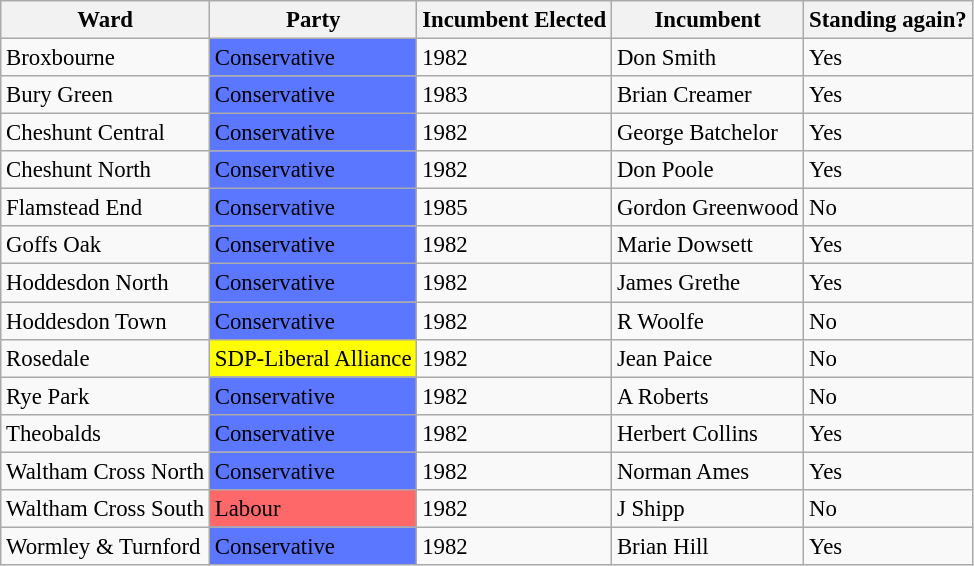<table class="wikitable" style="font-size: 95%;">
<tr>
<th>Ward</th>
<th>Party</th>
<th>Incumbent Elected</th>
<th>Incumbent</th>
<th>Standing again?</th>
</tr>
<tr>
<td>Broxbourne</td>
<td bgcolor="5B76FF">Conservative</td>
<td>1982</td>
<td>Don Smith</td>
<td>Yes</td>
</tr>
<tr>
<td>Bury Green</td>
<td bgcolor="5B76FF">Conservative</td>
<td>1983</td>
<td>Brian Creamer</td>
<td>Yes</td>
</tr>
<tr>
<td>Cheshunt Central</td>
<td bgcolor="5B76FF">Conservative</td>
<td>1982</td>
<td>George Batchelor</td>
<td>Yes</td>
</tr>
<tr>
<td>Cheshunt North</td>
<td bgcolor="5B76FF">Conservative</td>
<td>1982</td>
<td>Don Poole</td>
<td>Yes</td>
</tr>
<tr>
<td>Flamstead End</td>
<td bgcolor="5B76FF">Conservative</td>
<td>1985</td>
<td>Gordon Greenwood</td>
<td>No</td>
</tr>
<tr>
<td>Goffs Oak</td>
<td bgcolor="5B76FF">Conservative</td>
<td>1982</td>
<td>Marie Dowsett</td>
<td>Yes</td>
</tr>
<tr>
<td>Hoddesdon North</td>
<td bgcolor="5B76FF">Conservative</td>
<td>1982</td>
<td>James Grethe</td>
<td>Yes</td>
</tr>
<tr>
<td>Hoddesdon Town</td>
<td bgcolor="5B76FF">Conservative</td>
<td>1982</td>
<td>R Woolfe</td>
<td>No</td>
</tr>
<tr>
<td>Rosedale</td>
<td bgcolor=yellow>SDP-Liberal Alliance</td>
<td>1982</td>
<td>Jean Paice</td>
<td>No</td>
</tr>
<tr>
<td>Rye Park</td>
<td bgcolor="5B76FF">Conservative</td>
<td>1982</td>
<td>A Roberts</td>
<td>No</td>
</tr>
<tr>
<td>Theobalds</td>
<td bgcolor="5B76FF">Conservative</td>
<td>1982</td>
<td>Herbert Collins</td>
<td>Yes</td>
</tr>
<tr>
<td>Waltham Cross North</td>
<td bgcolor="5B76FF">Conservative</td>
<td>1982</td>
<td>Norman Ames</td>
<td>Yes</td>
</tr>
<tr>
<td>Waltham Cross South</td>
<td bgcolor="FF6868">Labour</td>
<td>1982</td>
<td>J Shipp</td>
<td>No</td>
</tr>
<tr>
<td>Wormley & Turnford</td>
<td bgcolor="5B76FF">Conservative</td>
<td>1982</td>
<td>Brian Hill</td>
<td>Yes</td>
</tr>
</table>
